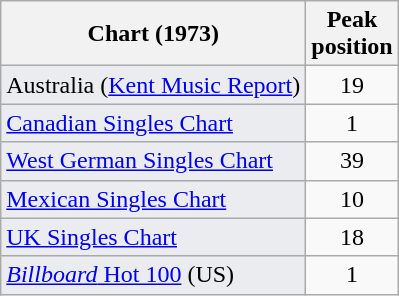<table class="wikitable sortable">
<tr>
<th>Chart (1973)</th>
<th align="center">Peak<br>position</th>
</tr>
<tr>
<td style='background: #EAECF0;' align="left">Australia (<a href='#'>Kent Music Report</a>)</td>
<td style="text-align:center;">19</td>
</tr>
<tr>
<td style='background: #EAECF0;' align="left"><a href='#'>Canadian Singles Chart</a></td>
<td align="center">1</td>
</tr>
<tr>
<td style='background: #EAECF0;' align="left"><a href='#'>West German Singles Chart</a></td>
<td align="center">39</td>
</tr>
<tr>
<td style='background: #EAECF0;' align="left"><a href='#'>Mexican Singles Chart</a></td>
<td align="center">10</td>
</tr>
<tr>
<td style='background: #EAECF0;' align="left"><a href='#'>UK Singles Chart</a></td>
<td align="center">18</td>
</tr>
<tr>
<td style='background: #EAECF0;' align="left"><a href='#'><em>Billboard</em> Hot 100</a> (US)</td>
<td align="center">1</td>
</tr>
</table>
